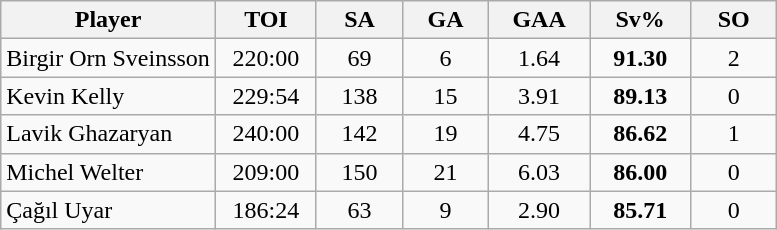<table class="wikitable sortable" style="text-align:center;">
<tr>
<th>Player</th>
<th width="60px">TOI</th>
<th width="50px">SA</th>
<th width="50px">GA</th>
<th width="60px">GAA</th>
<th width="60px">Sv%</th>
<th width="50px">SO</th>
</tr>
<tr>
<td style="text-align:left;"> Birgir Orn Sveinsson</td>
<td>220:00</td>
<td>69</td>
<td>6</td>
<td>1.64</td>
<td><strong>91.30</strong></td>
<td>2</td>
</tr>
<tr>
<td style="text-align:left;"> Kevin Kelly</td>
<td>229:54</td>
<td>138</td>
<td>15</td>
<td>3.91</td>
<td><strong>89.13</strong></td>
<td>0</td>
</tr>
<tr>
<td style="text-align:left;"> Lavik Ghazaryan</td>
<td>240:00</td>
<td>142</td>
<td>19</td>
<td>4.75</td>
<td><strong>86.62</strong></td>
<td>1</td>
</tr>
<tr>
<td style="text-align:left;"> Michel Welter</td>
<td>209:00</td>
<td>150</td>
<td>21</td>
<td>6.03</td>
<td><strong>86.00</strong></td>
<td>0</td>
</tr>
<tr>
<td style="text-align:left;"> Çağıl Uyar</td>
<td>186:24</td>
<td>63</td>
<td>9</td>
<td>2.90</td>
<td><strong>85.71</strong></td>
<td>0</td>
</tr>
</table>
